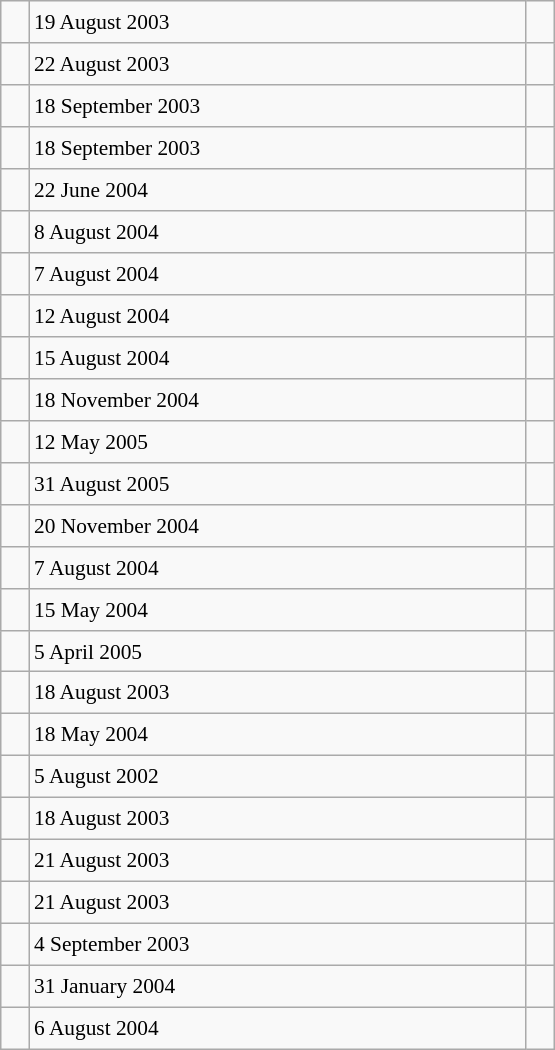<table class="wikitable" style="font-size: 89%; float: left; width: 26em; margin-right: 1em; height: 700px">
<tr>
<td></td>
<td>19 August 2003</td>
<td></td>
</tr>
<tr>
<td></td>
<td>22 August 2003</td>
<td></td>
</tr>
<tr>
<td></td>
<td>18 September 2003</td>
<td></td>
</tr>
<tr>
<td></td>
<td>18 September 2003</td>
<td></td>
</tr>
<tr>
<td></td>
<td>22 June 2004</td>
<td></td>
</tr>
<tr>
<td></td>
<td>8 August 2004</td>
<td></td>
</tr>
<tr>
<td></td>
<td>7 August 2004</td>
<td></td>
</tr>
<tr>
<td></td>
<td>12 August 2004</td>
<td></td>
</tr>
<tr>
<td></td>
<td>15 August 2004</td>
<td></td>
</tr>
<tr>
<td></td>
<td>18 November 2004</td>
<td></td>
</tr>
<tr>
<td></td>
<td>12 May 2005</td>
<td></td>
</tr>
<tr>
<td></td>
<td>31 August 2005</td>
<td></td>
</tr>
<tr>
<td></td>
<td>20 November 2004</td>
<td></td>
</tr>
<tr>
<td></td>
<td>7 August 2004</td>
<td></td>
</tr>
<tr>
<td></td>
<td>15 May 2004</td>
<td></td>
</tr>
<tr>
<td></td>
<td>5 April 2005</td>
<td></td>
</tr>
<tr>
<td></td>
<td>18 August 2003</td>
<td></td>
</tr>
<tr>
<td></td>
<td>18 May 2004</td>
<td></td>
</tr>
<tr>
<td></td>
<td>5 August 2002</td>
<td></td>
</tr>
<tr>
<td></td>
<td>18 August 2003</td>
<td></td>
</tr>
<tr>
<td></td>
<td>21 August 2003</td>
<td></td>
</tr>
<tr>
<td></td>
<td>21 August 2003</td>
<td></td>
</tr>
<tr>
<td></td>
<td>4 September 2003</td>
<td></td>
</tr>
<tr>
<td></td>
<td>31 January 2004</td>
<td></td>
</tr>
<tr>
<td></td>
<td>6 August 2004</td>
<td></td>
</tr>
</table>
